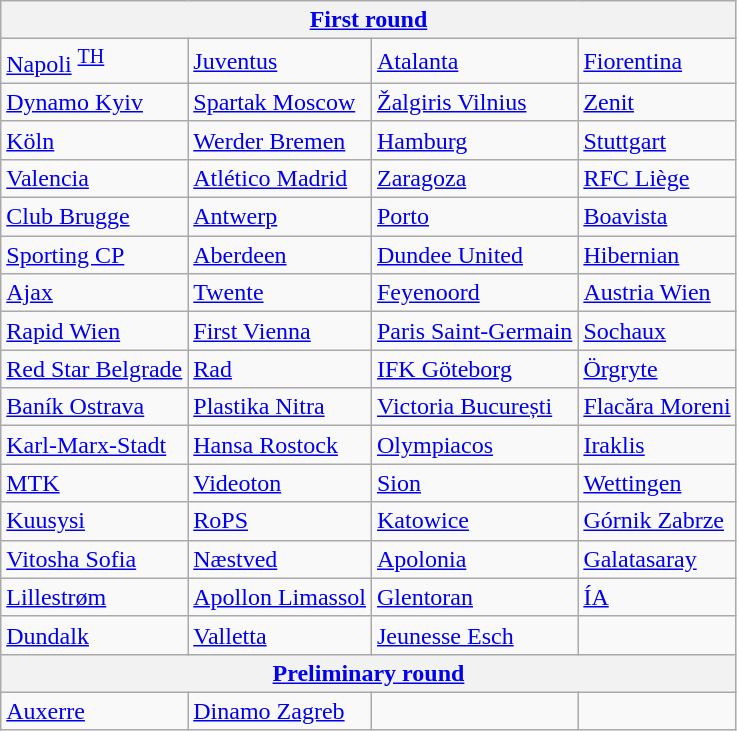<table class="wikitable">
<tr>
<th colspan=4><a href='#'>First round</a></th>
</tr>
<tr>
<td> <a href='#'>Napoli</a> <sup><a href='#'>TH</a></sup></td>
<td> <a href='#'>Juventus</a> </td>
<td> <a href='#'>Atalanta</a> </td>
<td> <a href='#'>Fiorentina</a> </td>
</tr>
<tr>
<td> <a href='#'>Dynamo Kyiv</a> </td>
<td> <a href='#'>Spartak Moscow</a> </td>
<td> <a href='#'>Žalgiris Vilnius</a> </td>
<td> <a href='#'>Zenit</a> </td>
</tr>
<tr>
<td> <a href='#'>Köln</a> </td>
<td> <a href='#'>Werder Bremen</a> </td>
<td> <a href='#'>Hamburg</a> </td>
<td> <a href='#'>Stuttgart</a> </td>
</tr>
<tr>
<td> <a href='#'>Valencia</a> </td>
<td> <a href='#'>Atlético Madrid</a> </td>
<td> <a href='#'>Zaragoza</a> </td>
<td> <a href='#'>RFC Liège</a> </td>
</tr>
<tr>
<td> <a href='#'>Club Brugge</a> </td>
<td> <a href='#'>Antwerp</a> </td>
<td> <a href='#'>Porto</a> </td>
<td> <a href='#'>Boavista</a> </td>
</tr>
<tr>
<td> <a href='#'>Sporting CP</a> </td>
<td> <a href='#'>Aberdeen</a> </td>
<td> <a href='#'>Dundee United</a> </td>
<td> <a href='#'>Hibernian</a> </td>
</tr>
<tr>
<td> <a href='#'>Ajax</a> </td>
<td> <a href='#'>Twente</a> </td>
<td> <a href='#'>Feyenoord</a> </td>
<td> <a href='#'>Austria Wien</a> </td>
</tr>
<tr>
<td> <a href='#'>Rapid Wien</a> </td>
<td> <a href='#'>First Vienna</a> </td>
<td> <a href='#'>Paris Saint-Germain</a> </td>
<td> <a href='#'>Sochaux</a> </td>
</tr>
<tr>
<td> <a href='#'>Red Star Belgrade</a> </td>
<td> <a href='#'>Rad</a> </td>
<td> <a href='#'>IFK Göteborg</a> </td>
<td> <a href='#'>Örgryte</a> </td>
</tr>
<tr>
<td> <a href='#'>Baník Ostrava</a> </td>
<td> <a href='#'>Plastika Nitra</a> </td>
<td> <a href='#'>Victoria București</a> </td>
<td> <a href='#'>Flacăra Moreni</a> </td>
</tr>
<tr>
<td> <a href='#'>Karl-Marx-Stadt</a> </td>
<td> <a href='#'>Hansa Rostock</a> </td>
<td> <a href='#'>Olympiacos</a> </td>
<td> <a href='#'>Iraklis</a> </td>
</tr>
<tr>
<td> <a href='#'>MTK</a> </td>
<td> <a href='#'>Videoton</a> </td>
<td> <a href='#'>Sion</a> </td>
<td> <a href='#'>Wettingen</a> </td>
</tr>
<tr>
<td> <a href='#'>Kuusysi</a> </td>
<td> <a href='#'>RoPS</a> </td>
<td> <a href='#'>Katowice</a> </td>
<td> <a href='#'>Górnik Zabrze</a> </td>
</tr>
<tr>
<td> <a href='#'>Vitosha Sofia</a> </td>
<td> <a href='#'>Næstved</a> </td>
<td> <a href='#'>Apolonia</a> </td>
<td> <a href='#'>Galatasaray</a> </td>
</tr>
<tr>
<td> <a href='#'>Lillestrøm</a> </td>
<td> <a href='#'>Apollon Limassol</a> </td>
<td> <a href='#'>Glentoran</a> </td>
<td> <a href='#'>ÍA</a> </td>
</tr>
<tr>
<td> <a href='#'>Dundalk</a> </td>
<td> <a href='#'>Valletta</a> </td>
<td> <a href='#'>Jeunesse Esch</a> </td>
<td></td>
</tr>
<tr>
<th colspan=4><a href='#'>Preliminary round</a></th>
</tr>
<tr>
<td> <a href='#'>Auxerre</a> </td>
<td> <a href='#'>Dinamo Zagreb</a> </td>
<td></td>
<td></td>
</tr>
</table>
